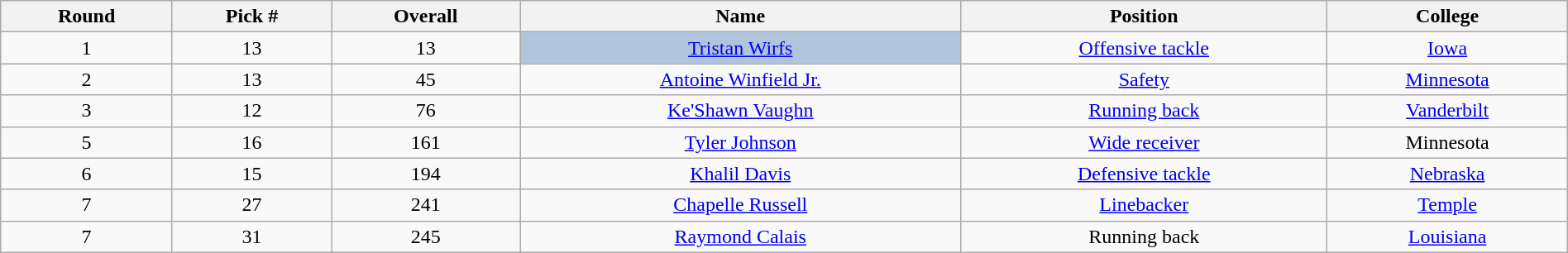<table class="wikitable sortable sortable" style="width: 100%; text-align:center">
<tr>
<th>Round</th>
<th>Pick #</th>
<th>Overall</th>
<th>Name</th>
<th>Position</th>
<th>College</th>
</tr>
<tr>
<td>1</td>
<td>13</td>
<td>13</td>
<td bgcolor=lightsteelblue><a href='#'>Tristan Wirfs</a></td>
<td><a href='#'>Offensive tackle</a></td>
<td><a href='#'>Iowa</a></td>
</tr>
<tr>
<td>2</td>
<td>13</td>
<td>45</td>
<td><a href='#'>Antoine Winfield Jr.</a></td>
<td><a href='#'>Safety</a></td>
<td><a href='#'>Minnesota</a></td>
</tr>
<tr>
<td>3</td>
<td>12</td>
<td>76</td>
<td><a href='#'>Ke'Shawn Vaughn</a></td>
<td><a href='#'>Running back</a></td>
<td><a href='#'>Vanderbilt</a></td>
</tr>
<tr>
<td>5</td>
<td>16</td>
<td>161</td>
<td><a href='#'>Tyler Johnson</a></td>
<td><a href='#'>Wide receiver</a></td>
<td>Minnesota</td>
</tr>
<tr>
<td>6</td>
<td>15</td>
<td>194</td>
<td><a href='#'>Khalil Davis</a></td>
<td><a href='#'>Defensive tackle</a></td>
<td><a href='#'>Nebraska</a></td>
</tr>
<tr>
<td>7</td>
<td>27</td>
<td>241</td>
<td><a href='#'>Chapelle Russell</a></td>
<td><a href='#'>Linebacker</a></td>
<td><a href='#'>Temple</a></td>
</tr>
<tr>
<td>7</td>
<td>31</td>
<td>245</td>
<td><a href='#'>Raymond Calais</a></td>
<td>Running back</td>
<td><a href='#'>Louisiana</a></td>
</tr>
</table>
